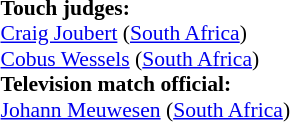<table width=100% style="font-size: 90%">
<tr>
<td><br><strong>Touch judges:</strong>
<br><a href='#'>Craig Joubert</a> (<a href='#'>South Africa</a>)
<br><a href='#'>Cobus Wessels</a> (<a href='#'>South Africa</a>)
<br><strong>Television match official:</strong>
<br><a href='#'>Johann Meuwesen</a> (<a href='#'>South Africa</a>)</td>
</tr>
</table>
